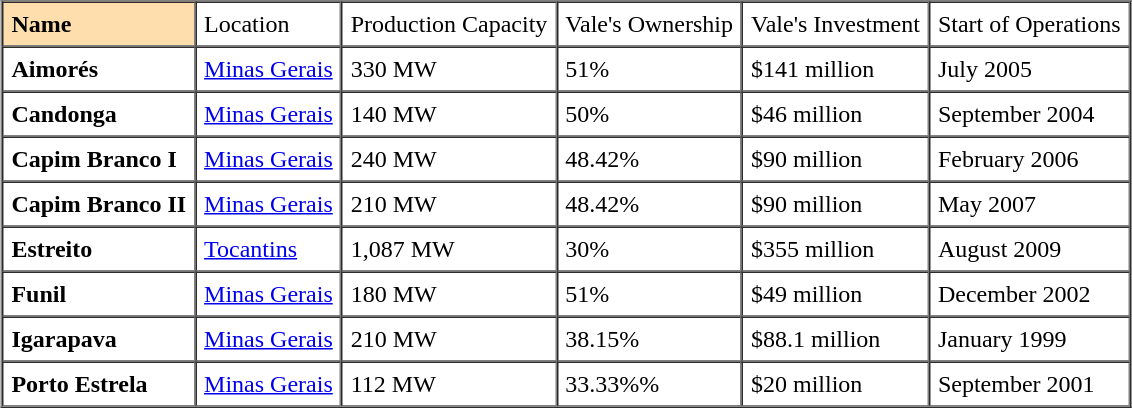<table border="1" cellpadding="5" cellspacing="0" align="center">
<tr>
</tr>
<tr>
<td style="background:#ffdead;"><strong>Name</strong></td>
<td>Location</td>
<td>Production Capacity</td>
<td>Vale's Ownership</td>
<td>Vale's Investment</td>
<td>Start of Operations</td>
</tr>
<tr>
<td><strong>Aimorés</strong></td>
<td><a href='#'>Minas Gerais</a></td>
<td>330 MW</td>
<td>51%</td>
<td>$141 million</td>
<td>July 2005</td>
</tr>
<tr>
<td><strong>Candonga</strong></td>
<td><a href='#'>Minas Gerais</a></td>
<td>140 MW</td>
<td>50%</td>
<td>$46 million</td>
<td>September 2004</td>
</tr>
<tr>
<td><strong>Capim Branco I</strong></td>
<td><a href='#'>Minas Gerais</a></td>
<td>240 MW</td>
<td>48.42%</td>
<td>$90 million</td>
<td>February 2006</td>
</tr>
<tr>
<td><strong>Capim Branco II</strong></td>
<td><a href='#'>Minas Gerais</a></td>
<td>210 MW</td>
<td>48.42%</td>
<td>$90 million</td>
<td>May 2007</td>
</tr>
<tr>
<td><strong>Estreito</strong></td>
<td><a href='#'>Tocantins</a></td>
<td>1,087 MW</td>
<td>30%</td>
<td>$355 million</td>
<td>August 2009</td>
</tr>
<tr>
<td><strong>Funil</strong></td>
<td><a href='#'>Minas Gerais</a></td>
<td>180 MW</td>
<td>51%</td>
<td>$49 million</td>
<td>December 2002</td>
</tr>
<tr>
<td><strong>Igarapava</strong></td>
<td><a href='#'>Minas Gerais</a></td>
<td>210 MW</td>
<td>38.15%</td>
<td>$88.1 million</td>
<td>January 1999</td>
</tr>
<tr>
<td><strong>Porto Estrela</strong></td>
<td><a href='#'>Minas Gerais</a></td>
<td>112 MW</td>
<td>33.33%%</td>
<td>$20 million</td>
<td>September 2001</td>
</tr>
</table>
